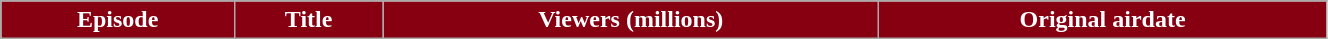<table class="wikitable plainrowheaders" style="width:70%;">
<tr style="color:#fff;">
<th style="background:#860012;">Episode</th>
<th style="background:#860012;">Title</th>
<th style="background:#860012;">Viewers (millions)</th>
<th style="background:#860012;">Original airdate<br>



</th>
</tr>
</table>
